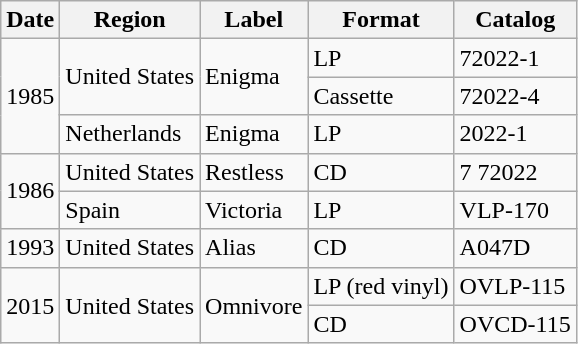<table class="wikitable">
<tr>
<th>Date</th>
<th>Region</th>
<th>Label</th>
<th>Format</th>
<th>Catalog</th>
</tr>
<tr>
<td rowspan="3">1985</td>
<td rowspan="2">United States</td>
<td rowspan="2">Enigma</td>
<td>LP</td>
<td>72022-1</td>
</tr>
<tr>
<td>Cassette</td>
<td>72022-4</td>
</tr>
<tr>
<td>Netherlands</td>
<td>Enigma</td>
<td>LP</td>
<td>2022-1</td>
</tr>
<tr>
<td rowspan="2">1986</td>
<td>United States</td>
<td>Restless</td>
<td>CD</td>
<td>7 72022</td>
</tr>
<tr>
<td>Spain</td>
<td>Victoria</td>
<td>LP</td>
<td>VLP-170</td>
</tr>
<tr>
<td>1993</td>
<td>United States</td>
<td>Alias</td>
<td>CD</td>
<td>A047D</td>
</tr>
<tr>
<td rowspan="2">2015</td>
<td rowspan="2">United States</td>
<td rowspan="2">Omnivore</td>
<td>LP (red vinyl)</td>
<td>OVLP-115</td>
</tr>
<tr>
<td>CD</td>
<td>OVCD-115</td>
</tr>
</table>
